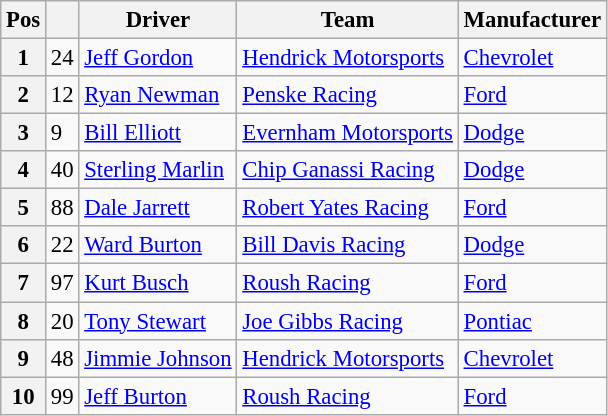<table class="wikitable" style="font-size:95%">
<tr>
<th>Pos</th>
<th></th>
<th>Driver</th>
<th>Team</th>
<th>Manufacturer</th>
</tr>
<tr>
<th>1</th>
<td>24</td>
<td><a href='#'>Jeff Gordon</a></td>
<td><a href='#'>Hendrick Motorsports</a></td>
<td><a href='#'>Chevrolet</a></td>
</tr>
<tr>
<th>2</th>
<td>12</td>
<td><a href='#'>Ryan Newman</a></td>
<td><a href='#'>Penske Racing</a></td>
<td><a href='#'>Ford</a></td>
</tr>
<tr>
<th>3</th>
<td>9</td>
<td><a href='#'>Bill Elliott</a></td>
<td><a href='#'>Evernham Motorsports</a></td>
<td><a href='#'>Dodge</a></td>
</tr>
<tr>
<th>4</th>
<td>40</td>
<td><a href='#'>Sterling Marlin</a></td>
<td><a href='#'>Chip Ganassi Racing</a></td>
<td><a href='#'>Dodge</a></td>
</tr>
<tr>
<th>5</th>
<td>88</td>
<td><a href='#'>Dale Jarrett</a></td>
<td><a href='#'>Robert Yates Racing</a></td>
<td><a href='#'>Ford</a></td>
</tr>
<tr>
<th>6</th>
<td>22</td>
<td><a href='#'>Ward Burton</a></td>
<td><a href='#'>Bill Davis Racing</a></td>
<td><a href='#'>Dodge</a></td>
</tr>
<tr>
<th>7</th>
<td>97</td>
<td><a href='#'>Kurt Busch</a></td>
<td><a href='#'>Roush Racing</a></td>
<td><a href='#'>Ford</a></td>
</tr>
<tr>
<th>8</th>
<td>20</td>
<td><a href='#'>Tony Stewart</a></td>
<td><a href='#'>Joe Gibbs Racing</a></td>
<td><a href='#'>Pontiac</a></td>
</tr>
<tr>
<th>9</th>
<td>48</td>
<td><a href='#'>Jimmie Johnson</a></td>
<td><a href='#'>Hendrick Motorsports</a></td>
<td><a href='#'>Chevrolet</a></td>
</tr>
<tr>
<th>10</th>
<td>99</td>
<td><a href='#'>Jeff Burton</a></td>
<td><a href='#'>Roush Racing</a></td>
<td><a href='#'>Ford</a></td>
</tr>
</table>
